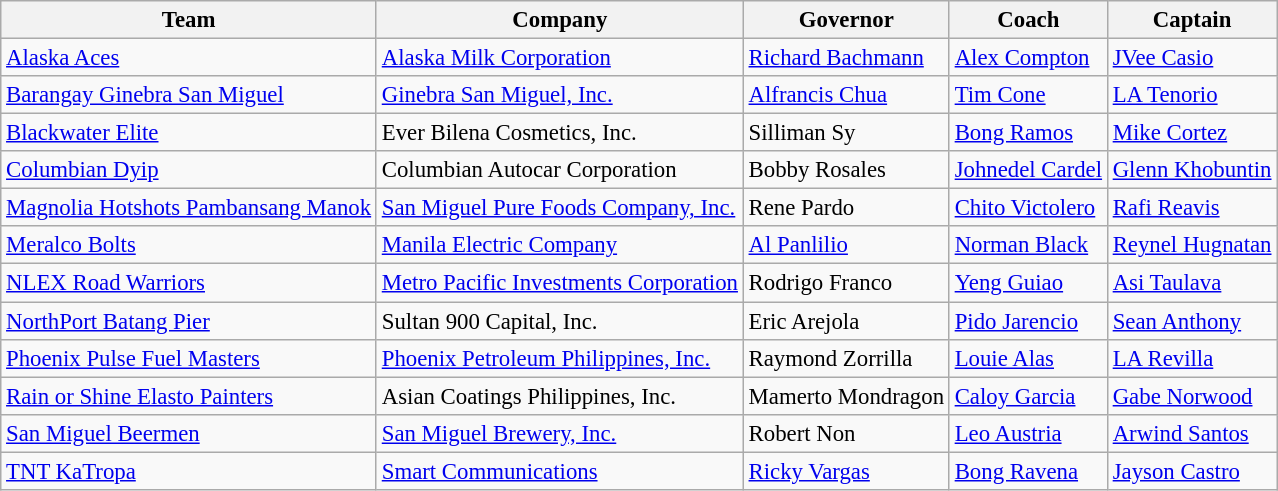<table class="wikitable sortable" style="font-size:95%">
<tr>
<th>Team</th>
<th>Company</th>
<th>Governor</th>
<th>Coach</th>
<th>Captain</th>
</tr>
<tr>
<td><a href='#'>Alaska Aces</a></td>
<td><a href='#'>Alaska Milk Corporation</a></td>
<td><a href='#'>Richard Bachmann</a></td>
<td><a href='#'>Alex Compton</a></td>
<td><a href='#'>JVee Casio</a></td>
</tr>
<tr>
<td><a href='#'>Barangay Ginebra San Miguel</a></td>
<td><a href='#'>Ginebra San Miguel, Inc.</a></td>
<td><a href='#'>Alfrancis Chua</a></td>
<td><a href='#'>Tim Cone</a></td>
<td><a href='#'>LA Tenorio</a></td>
</tr>
<tr>
<td><a href='#'>Blackwater Elite</a></td>
<td>Ever Bilena Cosmetics, Inc.</td>
<td>Silliman Sy</td>
<td><a href='#'>Bong Ramos</a></td>
<td><a href='#'>Mike Cortez</a></td>
</tr>
<tr>
<td><a href='#'>Columbian Dyip</a></td>
<td>Columbian Autocar Corporation</td>
<td>Bobby Rosales</td>
<td><a href='#'>Johnedel Cardel</a></td>
<td><a href='#'>Glenn Khobuntin</a></td>
</tr>
<tr>
<td><a href='#'>Magnolia Hotshots Pambansang Manok</a></td>
<td><a href='#'>San Miguel Pure Foods Company, Inc.</a></td>
<td>Rene Pardo</td>
<td><a href='#'>Chito Victolero</a></td>
<td><a href='#'>Rafi Reavis</a></td>
</tr>
<tr>
<td><a href='#'>Meralco Bolts</a></td>
<td><a href='#'>Manila Electric Company</a></td>
<td><a href='#'>Al Panlilio</a></td>
<td><a href='#'>Norman Black</a></td>
<td><a href='#'>Reynel Hugnatan</a></td>
</tr>
<tr>
<td><a href='#'>NLEX Road Warriors</a></td>
<td><a href='#'>Metro Pacific Investments Corporation</a></td>
<td>Rodrigo Franco</td>
<td><a href='#'>Yeng Guiao</a></td>
<td><a href='#'>Asi Taulava</a></td>
</tr>
<tr>
<td><a href='#'>NorthPort Batang Pier</a></td>
<td>Sultan 900 Capital, Inc.</td>
<td>Eric Arejola</td>
<td><a href='#'>Pido Jarencio</a></td>
<td><a href='#'>Sean Anthony</a></td>
</tr>
<tr>
<td><a href='#'>Phoenix Pulse Fuel Masters</a></td>
<td><a href='#'>Phoenix Petroleum Philippines, Inc.</a></td>
<td>Raymond Zorrilla</td>
<td><a href='#'>Louie Alas</a></td>
<td><a href='#'>LA Revilla</a></td>
</tr>
<tr>
<td><a href='#'>Rain or Shine Elasto Painters</a></td>
<td>Asian Coatings Philippines, Inc.</td>
<td>Mamerto Mondragon</td>
<td><a href='#'>Caloy Garcia</a></td>
<td><a href='#'>Gabe Norwood</a></td>
</tr>
<tr>
<td><a href='#'>San Miguel Beermen</a></td>
<td><a href='#'>San Miguel Brewery, Inc.</a></td>
<td>Robert Non</td>
<td><a href='#'>Leo Austria</a></td>
<td><a href='#'>Arwind Santos</a></td>
</tr>
<tr>
<td><a href='#'>TNT KaTropa</a></td>
<td><a href='#'>Smart Communications</a></td>
<td><a href='#'>Ricky Vargas</a></td>
<td><a href='#'>Bong Ravena</a></td>
<td><a href='#'>Jayson Castro</a></td>
</tr>
</table>
